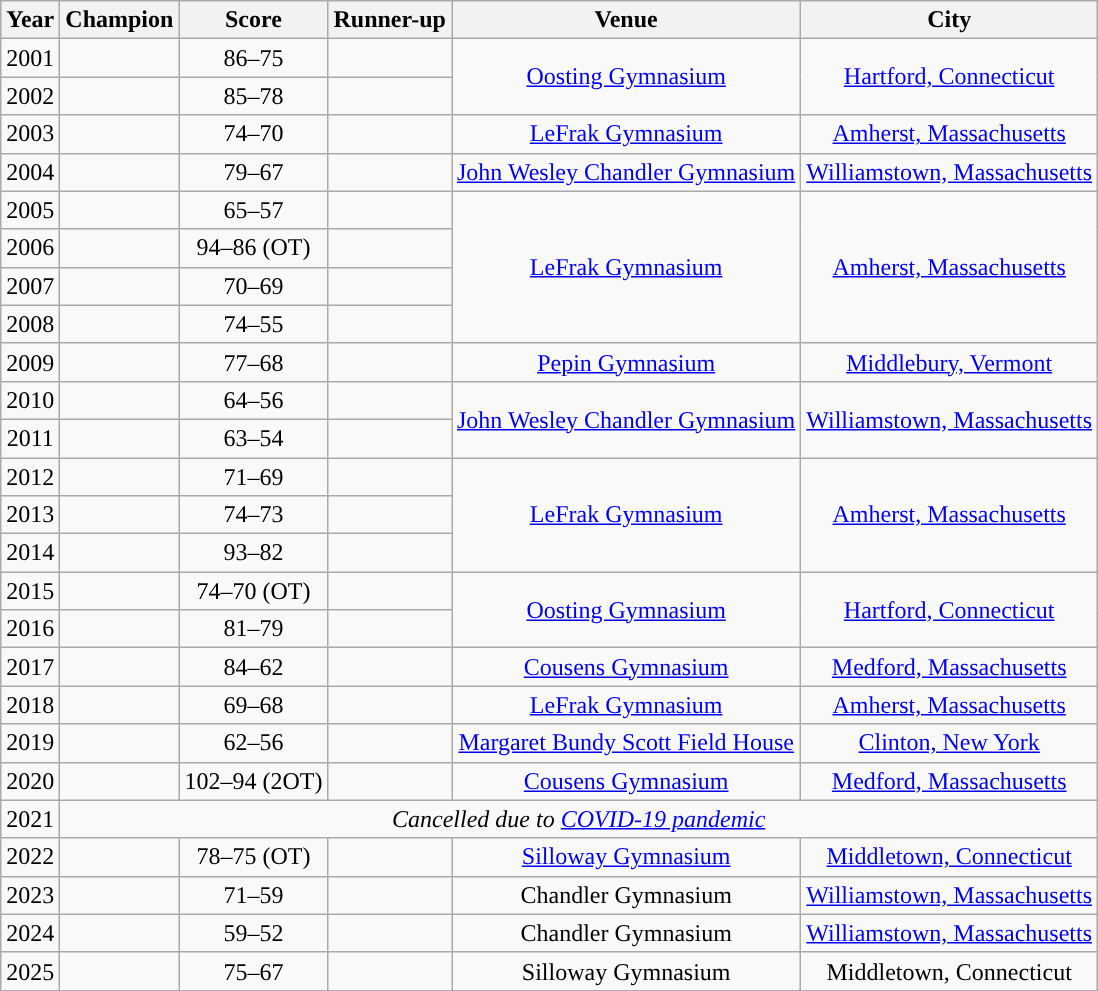<table class="wikitable sortable">
<tr>
<th>Year</th>
<th>Champion</th>
<th>Score</th>
<th>Runner-up</th>
<th>Venue</th>
<th>City</th>
</tr>
<tr align=center>
<td>2001</td>
<td></td>
<td>86–75</td>
<td></td>
<td rowspan="2"><a href='#'>Oosting Gymnasium</a></td>
<td rowspan="2"><a href='#'>Hartford, Connecticut</a></td>
</tr>
<tr align=center>
<td>2002</td>
<td></td>
<td>85–78</td>
<td></td>
</tr>
<tr align=center>
<td>2003</td>
<td></td>
<td>74–70</td>
<td></td>
<td><a href='#'>LeFrak Gymnasium</a></td>
<td><a href='#'>Amherst, Massachusetts</a></td>
</tr>
<tr align=center>
<td>2004</td>
<td></td>
<td>79–67</td>
<td></td>
<td><a href='#'>John Wesley Chandler Gymnasium</a></td>
<td><a href='#'>Williamstown, Massachusetts</a></td>
</tr>
<tr align=center>
<td>2005</td>
<td></td>
<td>65–57</td>
<td></td>
<td rowspan="4"><a href='#'>LeFrak Gymnasium</a></td>
<td rowspan="4"><a href='#'>Amherst, Massachusetts</a></td>
</tr>
<tr align=center>
<td>2006</td>
<td></td>
<td>94–86 (OT)</td>
<td></td>
</tr>
<tr align=center>
<td>2007</td>
<td></td>
<td>70–69</td>
<td></td>
</tr>
<tr align=center>
<td>2008</td>
<td></td>
<td>74–55</td>
<td></td>
</tr>
<tr align=center>
<td>2009</td>
<td></td>
<td>77–68</td>
<td></td>
<td><a href='#'>Pepin Gymnasium</a></td>
<td><a href='#'>Middlebury, Vermont</a></td>
</tr>
<tr align=center>
<td>2010</td>
<td></td>
<td>64–56</td>
<td></td>
<td rowspan="2"><a href='#'>John Wesley Chandler Gymnasium</a></td>
<td rowspan="2"><a href='#'>Williamstown, Massachusetts</a></td>
</tr>
<tr align=center>
<td>2011</td>
<td></td>
<td>63–54</td>
<td></td>
</tr>
<tr align=center>
<td>2012</td>
<td></td>
<td>71–69</td>
<td></td>
<td rowspan="3"><a href='#'>LeFrak Gymnasium</a></td>
<td rowspan="3"><a href='#'>Amherst, Massachusetts</a></td>
</tr>
<tr align=center>
<td>2013</td>
<td></td>
<td>74–73</td>
<td></td>
</tr>
<tr align=center>
<td>2014</td>
<td></td>
<td>93–82</td>
<td></td>
</tr>
<tr align=center>
<td>2015</td>
<td></td>
<td>74–70 (OT)</td>
<td></td>
<td rowspan="2"><a href='#'>Oosting Gymnasium</a></td>
<td rowspan="2"><a href='#'>Hartford, Connecticut</a></td>
</tr>
<tr align=center>
<td>2016</td>
<td></td>
<td>81–79</td>
<td></td>
</tr>
<tr align=center>
<td>2017</td>
<td></td>
<td>84–62</td>
<td></td>
<td><a href='#'>Cousens Gymnasium</a></td>
<td><a href='#'>Medford, Massachusetts</a></td>
</tr>
<tr align=center>
<td>2018</td>
<td></td>
<td>69–68</td>
<td></td>
<td><a href='#'>LeFrak Gymnasium</a></td>
<td><a href='#'>Amherst, Massachusetts</a></td>
</tr>
<tr align=center>
<td>2019</td>
<td></td>
<td>62–56</td>
<td></td>
<td><a href='#'>Margaret Bundy Scott Field House</a></td>
<td><a href='#'>Clinton, New York</a></td>
</tr>
<tr align=center>
<td>2020</td>
<td></td>
<td>102–94 (2OT)</td>
<td></td>
<td><a href='#'>Cousens Gymnasium</a></td>
<td><a href='#'>Medford, Massachusetts</a></td>
</tr>
<tr align=center>
<td>2021</td>
<td colspan="5"><em>Cancelled due to <a href='#'>COVID-19 pandemic</a></em></td>
</tr>
<tr align=center>
<td>2022</td>
<td></td>
<td>78–75 (OT)</td>
<td></td>
<td><a href='#'>Silloway Gymnasium</a></td>
<td><a href='#'>Middletown, Connecticut</a></td>
</tr>
<tr align=center>
<td>2023</td>
<td></td>
<td>71–59</td>
<td></td>
<td>Chandler Gymnasium</td>
<td><a href='#'>Williamstown, Massachusetts</a></td>
</tr>
<tr align=center>
<td>2024</td>
<td></td>
<td>59–52</td>
<td></td>
<td>Chandler Gymnasium</td>
<td><a href='#'>Williamstown, Massachusetts</a></td>
</tr>
<tr align=center>
<td>2025</td>
<td></td>
<td>75–67</td>
<td></td>
<td>Silloway Gymnasium</td>
<td>Middletown, Connecticut</td>
</tr>
</table>
